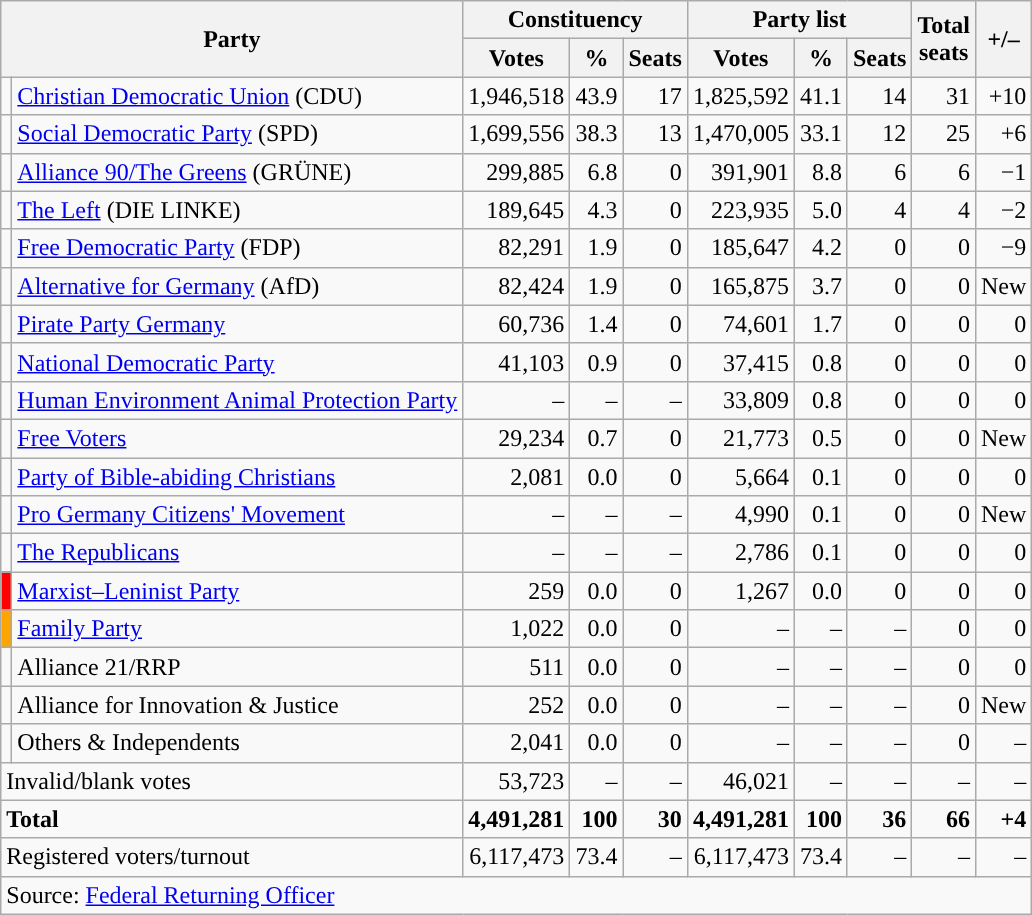<table class="wikitable" style="text-align:right">
<tr>
<th colspan="2" rowspan="2">Party</th>
<th colspan="3">Constituency</th>
<th colspan="3">Party list</th>
<th rowspan="2">Total<br>seats</th>
<th rowspan="2">+/–</th>
</tr>
<tr>
<th>Votes</th>
<th>%</th>
<th>Seats</th>
<th>Votes</th>
<th>%</th>
<th>Seats</th>
</tr>
<tr>
<td></td>
<td align="left"><a href='#'>Christian Democratic Union</a> (CDU)</td>
<td>1,946,518</td>
<td>43.9</td>
<td>17</td>
<td>1,825,592</td>
<td>41.1</td>
<td>14</td>
<td>31</td>
<td>+10</td>
</tr>
<tr>
<td></td>
<td align="left"><a href='#'>Social Democratic Party</a> (SPD)</td>
<td>1,699,556</td>
<td>38.3</td>
<td>13</td>
<td>1,470,005</td>
<td>33.1</td>
<td>12</td>
<td>25</td>
<td>+6</td>
</tr>
<tr>
<td></td>
<td align="left"><a href='#'>Alliance 90/The Greens</a> (GRÜNE)</td>
<td>299,885</td>
<td>6.8</td>
<td>0</td>
<td>391,901</td>
<td>8.8</td>
<td>6</td>
<td>6</td>
<td>−1</td>
</tr>
<tr>
<td></td>
<td align="left"><a href='#'>The Left</a> (DIE LINKE)</td>
<td>189,645</td>
<td>4.3</td>
<td>0</td>
<td>223,935</td>
<td>5.0</td>
<td>4</td>
<td>4</td>
<td>−2</td>
</tr>
<tr>
<td></td>
<td align="left"><a href='#'>Free Democratic Party</a> (FDP)</td>
<td>82,291</td>
<td>1.9</td>
<td>0</td>
<td>185,647</td>
<td>4.2</td>
<td>0</td>
<td>0</td>
<td>−9</td>
</tr>
<tr>
<td></td>
<td align="left"><a href='#'>Alternative for Germany</a> (AfD)</td>
<td>82,424</td>
<td>1.9</td>
<td>0</td>
<td>165,875</td>
<td>3.7</td>
<td>0</td>
<td>0</td>
<td>New</td>
</tr>
<tr>
<td style="background-color:"></td>
<td align="left"><a href='#'>Pirate Party Germany</a></td>
<td>60,736</td>
<td>1.4</td>
<td>0</td>
<td>74,601</td>
<td>1.7</td>
<td>0</td>
<td>0</td>
<td>0</td>
</tr>
<tr>
<td style="background-color:"></td>
<td align="left"><a href='#'>National Democratic Party</a></td>
<td>41,103</td>
<td>0.9</td>
<td>0</td>
<td>37,415</td>
<td>0.8</td>
<td>0</td>
<td>0</td>
<td>0</td>
</tr>
<tr>
<td style="background-color:"></td>
<td align="left"><a href='#'>Human Environment Animal Protection Party</a></td>
<td>–</td>
<td>–</td>
<td>–</td>
<td>33,809</td>
<td>0.8</td>
<td>0</td>
<td>0</td>
<td>0</td>
</tr>
<tr>
<td style="background-color:"></td>
<td align="left"><a href='#'>Free Voters</a></td>
<td>29,234</td>
<td>0.7</td>
<td>0</td>
<td>21,773</td>
<td>0.5</td>
<td>0</td>
<td>0</td>
<td>New</td>
</tr>
<tr>
<td></td>
<td align="left"><a href='#'>Party of Bible-abiding Christians</a></td>
<td>2,081</td>
<td>0.0</td>
<td>0</td>
<td>5,664</td>
<td>0.1</td>
<td>0</td>
<td>0</td>
<td>0</td>
</tr>
<tr>
<td></td>
<td align="left"><a href='#'>Pro Germany Citizens' Movement</a></td>
<td>–</td>
<td>–</td>
<td>–</td>
<td>4,990</td>
<td>0.1</td>
<td>0</td>
<td>0</td>
<td>New</td>
</tr>
<tr>
<td style="background-color:"></td>
<td align="left"><a href='#'>The Republicans</a></td>
<td>–</td>
<td>–</td>
<td>–</td>
<td>2,786</td>
<td>0.1</td>
<td>0</td>
<td>0</td>
<td>0</td>
</tr>
<tr>
<td style="background-color:red"></td>
<td align="left"><a href='#'>Marxist–Leninist Party</a></td>
<td>259</td>
<td>0.0</td>
<td>0</td>
<td>1,267</td>
<td>0.0</td>
<td>0</td>
<td>0</td>
<td>0</td>
</tr>
<tr>
<td style="background-color:#FFA500"></td>
<td align="left"><a href='#'>Family Party</a></td>
<td>1,022</td>
<td>0.0</td>
<td>0</td>
<td>–</td>
<td>–</td>
<td>–</td>
<td>0</td>
<td>0</td>
</tr>
<tr>
<td></td>
<td align="left">Alliance 21/RRP</td>
<td>511</td>
<td>0.0</td>
<td>0</td>
<td>–</td>
<td>–</td>
<td>–</td>
<td>0</td>
<td>0</td>
</tr>
<tr>
<td></td>
<td align="left">Alliance for Innovation & Justice</td>
<td>252</td>
<td>0.0</td>
<td>0</td>
<td>–</td>
<td>–</td>
<td>–</td>
<td>0</td>
<td>New</td>
</tr>
<tr>
<td></td>
<td align="left">Others & Independents</td>
<td>2,041</td>
<td>0.0</td>
<td>0</td>
<td>–</td>
<td>–</td>
<td>–</td>
<td>0</td>
<td>–</td>
</tr>
<tr>
<td colspan="2" align="left">Invalid/blank votes</td>
<td>53,723</td>
<td>–</td>
<td>–</td>
<td>46,021</td>
<td>–</td>
<td>–</td>
<td>–</td>
<td>–</td>
</tr>
<tr>
<td colspan="2" align="left"><strong>Total</strong></td>
<td><strong>4,491,281</strong></td>
<td><strong>100</strong></td>
<td><strong>30</strong></td>
<td><strong>4,491,281</strong></td>
<td><strong>100</strong></td>
<td><strong>36</strong></td>
<td><strong>66</strong></td>
<td><strong>+4</strong></td>
</tr>
<tr>
<td colspan="2" align="left">Registered voters/turnout</td>
<td>6,117,473</td>
<td>73.4</td>
<td>–</td>
<td>6,117,473</td>
<td>73.4</td>
<td>–</td>
<td>–</td>
<td>–</td>
</tr>
<tr>
<td colspan="10" align="left">Source: <a href='#'>Federal Returning Officer</a></td>
</tr>
</table>
